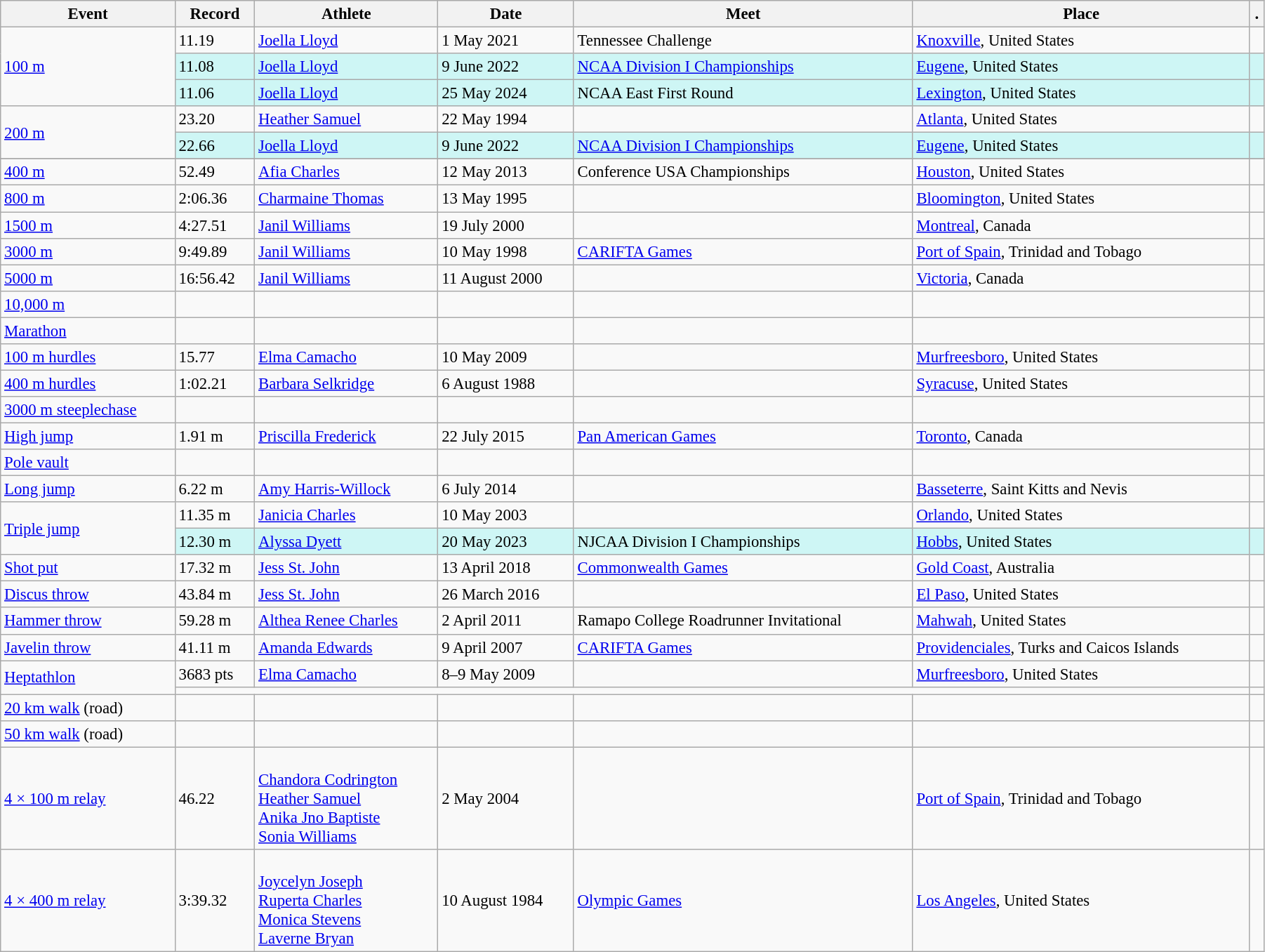<table class="wikitable" style="font-size:95%; width: 95%;">
<tr>
<th>Event</th>
<th>Record</th>
<th>Athlete</th>
<th>Date</th>
<th>Meet</th>
<th>Place</th>
<th>.</th>
</tr>
<tr>
<td rowspan=3><a href='#'>100 m</a></td>
<td>11.19 </td>
<td><a href='#'>Joella Lloyd</a></td>
<td>1 May 2021</td>
<td>Tennessee Challenge</td>
<td><a href='#'>Knoxville</a>, United States</td>
<td></td>
</tr>
<tr bgcolor=#CEF6F5>
<td>11.08 </td>
<td><a href='#'>Joella Lloyd</a></td>
<td>9 June 2022</td>
<td><a href='#'>NCAA Division I Championships</a></td>
<td><a href='#'>Eugene</a>, United States</td>
<td></td>
</tr>
<tr bgcolor=#CEF6F5>
<td>11.06 </td>
<td><a href='#'>Joella Lloyd</a></td>
<td>25 May 2024</td>
<td>NCAA East First Round</td>
<td><a href='#'>Lexington</a>, United States</td>
<td></td>
</tr>
<tr>
<td rowspan=2><a href='#'>200 m</a></td>
<td>23.20</td>
<td><a href='#'>Heather Samuel</a></td>
<td>22 May 1994</td>
<td></td>
<td><a href='#'>Atlanta</a>, United States</td>
<td></td>
</tr>
<tr bgcolor=#CEF6F5>
<td>22.66 </td>
<td><a href='#'>Joella Lloyd</a></td>
<td>9 June 2022</td>
<td><a href='#'>NCAA Division I Championships</a></td>
<td><a href='#'>Eugene</a>, United States</td>
<td></td>
</tr>
<tr>
</tr>
<tr>
<td><a href='#'>400 m</a></td>
<td>52.49</td>
<td><a href='#'>Afia Charles</a></td>
<td>12 May 2013</td>
<td>Conference USA Championships</td>
<td><a href='#'>Houston</a>, United States</td>
<td></td>
</tr>
<tr>
<td><a href='#'>800 m</a></td>
<td>2:06.36</td>
<td><a href='#'>Charmaine Thomas</a></td>
<td>13 May 1995</td>
<td></td>
<td><a href='#'>Bloomington</a>, United States</td>
<td></td>
</tr>
<tr>
<td><a href='#'>1500 m</a></td>
<td>4:27.51</td>
<td><a href='#'>Janil Williams</a></td>
<td>19 July 2000</td>
<td></td>
<td><a href='#'>Montreal</a>, Canada</td>
<td></td>
</tr>
<tr>
<td><a href='#'>3000 m</a></td>
<td>9:49.89</td>
<td><a href='#'>Janil Williams</a></td>
<td>10 May 1998</td>
<td><a href='#'>CARIFTA Games</a></td>
<td><a href='#'>Port of Spain</a>, Trinidad and Tobago</td>
<td></td>
</tr>
<tr>
<td><a href='#'>5000 m</a></td>
<td>16:56.42</td>
<td><a href='#'>Janil Williams</a></td>
<td>11 August 2000</td>
<td></td>
<td><a href='#'>Victoria</a>, Canada</td>
<td></td>
</tr>
<tr>
<td><a href='#'>10,000 m</a></td>
<td></td>
<td></td>
<td></td>
<td></td>
<td></td>
<td></td>
</tr>
<tr>
<td><a href='#'>Marathon</a></td>
<td></td>
<td></td>
<td></td>
<td></td>
<td></td>
<td></td>
</tr>
<tr>
<td><a href='#'>100 m hurdles</a></td>
<td>15.77</td>
<td><a href='#'>Elma Camacho</a></td>
<td>10 May 2009</td>
<td></td>
<td><a href='#'>Murfreesboro</a>, United States</td>
<td></td>
</tr>
<tr>
<td><a href='#'>400 m hurdles</a></td>
<td>1:02.21</td>
<td><a href='#'>Barbara Selkridge</a></td>
<td>6 August 1988</td>
<td></td>
<td><a href='#'>Syracuse</a>, United States</td>
<td></td>
</tr>
<tr>
<td><a href='#'>3000 m steeplechase</a></td>
<td></td>
<td></td>
<td></td>
<td></td>
<td></td>
<td></td>
</tr>
<tr>
<td><a href='#'>High jump</a></td>
<td>1.91 m</td>
<td><a href='#'>Priscilla Frederick</a></td>
<td>22 July 2015</td>
<td><a href='#'>Pan American Games</a></td>
<td><a href='#'>Toronto</a>, Canada</td>
<td></td>
</tr>
<tr>
<td><a href='#'>Pole vault</a></td>
<td></td>
<td></td>
<td></td>
<td></td>
<td></td>
<td></td>
</tr>
<tr>
<td><a href='#'>Long jump</a></td>
<td>6.22 m</td>
<td><a href='#'>Amy Harris-Willock</a></td>
<td>6 July 2014</td>
<td></td>
<td><a href='#'>Basseterre</a>, Saint Kitts and Nevis</td>
<td></td>
</tr>
<tr>
<td rowspan=2><a href='#'>Triple jump</a></td>
<td>11.35 m </td>
<td><a href='#'>Janicia Charles</a></td>
<td>10 May 2003</td>
<td></td>
<td><a href='#'>Orlando</a>, United States</td>
<td></td>
</tr>
<tr bgcolor=#CEF6F5>
<td>12.30 m </td>
<td><a href='#'>Alyssa Dyett</a></td>
<td>20 May 2023</td>
<td>NJCAA Division I Championships</td>
<td><a href='#'>Hobbs</a>, United States</td>
<td></td>
</tr>
<tr>
<td><a href='#'>Shot put</a></td>
<td>17.32 m</td>
<td><a href='#'>Jess St. John</a></td>
<td>13 April 2018</td>
<td><a href='#'>Commonwealth Games</a></td>
<td><a href='#'>Gold Coast</a>, Australia</td>
<td></td>
</tr>
<tr>
<td><a href='#'>Discus throw</a></td>
<td>43.84 m </td>
<td><a href='#'>Jess St. John</a></td>
<td>26 March 2016</td>
<td></td>
<td><a href='#'>El Paso</a>, United States</td>
<td></td>
</tr>
<tr>
<td><a href='#'>Hammer throw</a></td>
<td>59.28 m</td>
<td><a href='#'>Althea Renee Charles</a></td>
<td>2 April 2011</td>
<td>Ramapo College Roadrunner Invitational</td>
<td><a href='#'>Mahwah</a>, United States</td>
<td></td>
</tr>
<tr>
<td><a href='#'>Javelin throw</a></td>
<td>41.11 m</td>
<td><a href='#'>Amanda Edwards</a></td>
<td>9 April 2007</td>
<td><a href='#'>CARIFTA Games</a></td>
<td><a href='#'>Providenciales</a>, Turks and Caicos Islands</td>
<td></td>
</tr>
<tr>
<td rowspan=2><a href='#'>Heptathlon</a></td>
<td>3683 pts </td>
<td><a href='#'>Elma Camacho</a></td>
<td>8–9 May 2009</td>
<td></td>
<td><a href='#'>Murfreesboro</a>, United States</td>
<td></td>
</tr>
<tr>
<td colspan=5></td>
<td></td>
</tr>
<tr>
<td><a href='#'>20 km walk</a> (road)</td>
<td></td>
<td></td>
<td></td>
<td></td>
<td></td>
<td></td>
</tr>
<tr>
<td><a href='#'>50 km walk</a> (road)</td>
<td></td>
<td></td>
<td></td>
<td></td>
<td></td>
<td></td>
</tr>
<tr>
<td><a href='#'>4 × 100 m relay</a></td>
<td>46.22</td>
<td><br><a href='#'>Chandora Codrington</a><br><a href='#'>Heather Samuel</a><br><a href='#'>Anika Jno Baptiste</a><br><a href='#'>Sonia Williams</a></td>
<td>2 May 2004</td>
<td></td>
<td><a href='#'>Port of Spain</a>, Trinidad and Tobago</td>
<td></td>
</tr>
<tr>
<td><a href='#'>4 × 400 m relay</a></td>
<td>3:39.32</td>
<td><br><a href='#'>Joycelyn Joseph</a><br><a href='#'>Ruperta Charles</a><br><a href='#'>Monica Stevens</a><br><a href='#'>Laverne Bryan</a></td>
<td>10 August 1984</td>
<td><a href='#'>Olympic Games</a></td>
<td><a href='#'>Los Angeles</a>, United States</td>
<td></td>
</tr>
</table>
